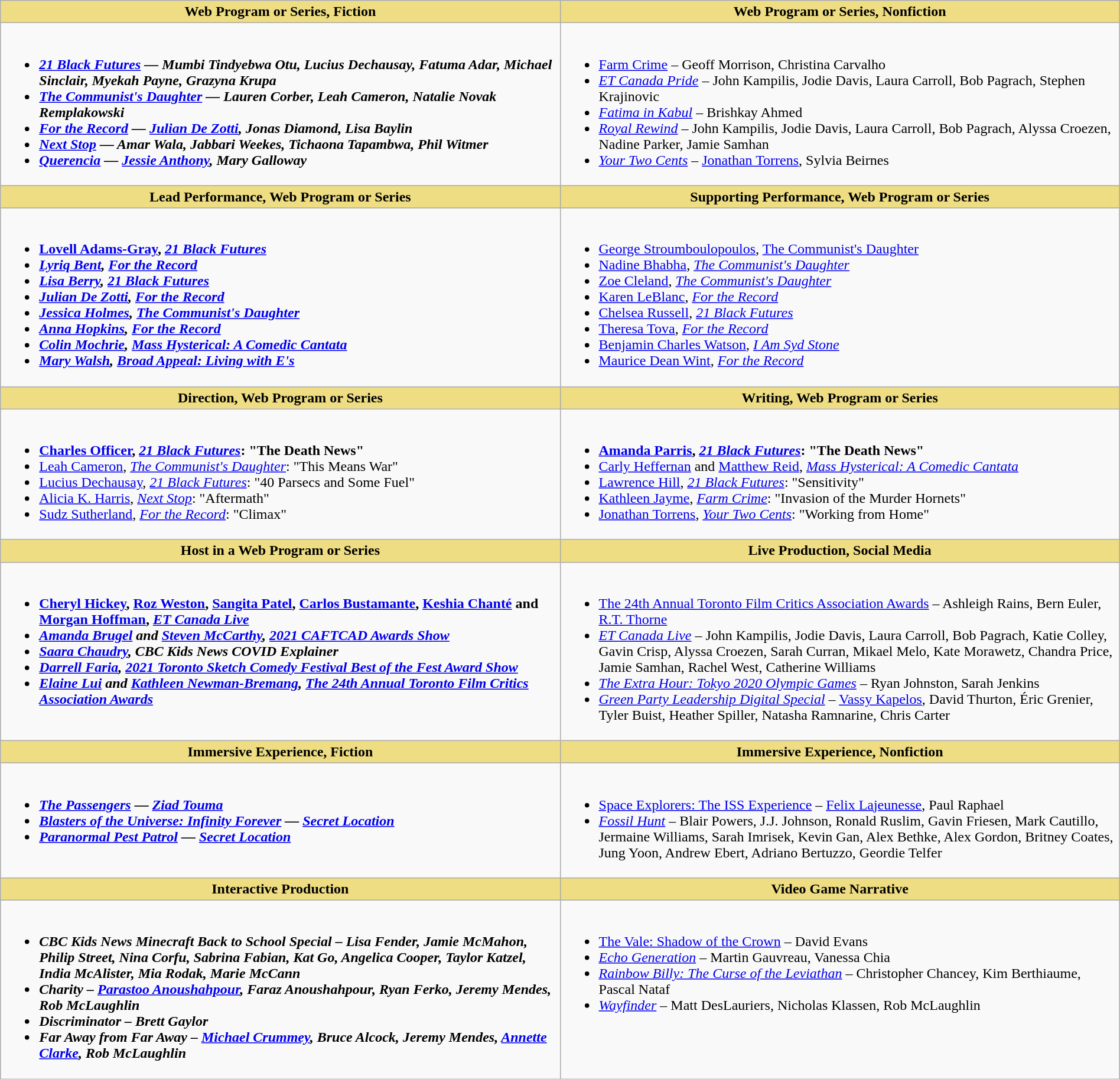<table class=wikitable width="100%">
<tr>
<th style="background:#EEDD82; width:50%">Web Program or Series, Fiction</th>
<th style="background:#EEDD82; width:50%">Web Program or Series, Nonfiction</th>
</tr>
<tr>
<td valign="top"><br><ul><li> <strong><em><a href='#'>21 Black Futures</a><em> — Mumbi Tindyebwa Otu, Lucius Dechausay, Fatuma Adar, Michael Sinclair, Myekah Payne, Grazyna Krupa<strong></li><li></em><a href='#'>The Communist's Daughter</a><em> — Lauren Corber, Leah Cameron, Natalie Novak Remplakowski</li><li></em><a href='#'>For the Record</a><em> — <a href='#'>Julian De Zotti</a>, Jonas Diamond, Lisa Baylin</li><li></em><a href='#'>Next Stop</a><em> — Amar Wala, Jabbari Weekes, Tichaona Tapambwa, Phil Witmer</li><li></em><a href='#'>Querencia</a><em> — <a href='#'>Jessie Anthony</a>, Mary Galloway</li></ul></td>
<td valign="top"><br><ul><li> </em></strong><a href='#'>Farm Crime</a></em> – Geoff Morrison, Christina Carvalho</strong></li><li><em><a href='#'>ET Canada Pride</a></em> – John Kampilis, Jodie Davis, Laura Carroll, Bob Pagrach, Stephen Krajinovic</li><li><em><a href='#'>Fatima in Kabul</a></em> – Brishkay Ahmed</li><li><em><a href='#'>Royal Rewind</a></em> – John Kampilis, Jodie Davis, Laura Carroll, Bob Pagrach, Alyssa Croezen, Nadine Parker, Jamie Samhan</li><li><em><a href='#'>Your Two Cents</a></em> – <a href='#'>Jonathan Torrens</a>, Sylvia Beirnes</li></ul></td>
</tr>
<tr>
<th style="background:#EEDD82; width:50%">Lead Performance, Web Program or Series</th>
<th style="background:#EEDD82; width:50%">Supporting Performance, Web Program or Series</th>
</tr>
<tr>
<td valign="top"><br><ul><li> <strong><a href='#'>Lovell Adams-Gray</a>, <em><a href='#'>21 Black Futures</a><strong><em></li><li><a href='#'>Lyriq Bent</a>, </em><a href='#'>For the Record</a><em></li><li><a href='#'>Lisa Berry</a>, </em><a href='#'>21 Black Futures</a><em></li><li><a href='#'>Julian De Zotti</a>, </em><a href='#'>For the Record</a><em></li><li><a href='#'>Jessica Holmes</a>, </em><a href='#'>The Communist's Daughter</a><em></li><li><a href='#'>Anna Hopkins</a>, </em><a href='#'>For the Record</a><em></li><li><a href='#'>Colin Mochrie</a>, </em><a href='#'>Mass Hysterical: A Comedic Cantata</a><em></li><li><a href='#'>Mary Walsh</a>, </em><a href='#'>Broad Appeal: Living with E's</a><em></li></ul></td>
<td valign="top"><br><ul><li> </strong><a href='#'>George Stroumboulopoulos</a>, </em><a href='#'>The Communist's Daughter</a></em></strong></li><li><a href='#'>Nadine Bhabha</a>, <em><a href='#'>The Communist's Daughter</a></em></li><li><a href='#'>Zoe Cleland</a>, <em><a href='#'>The Communist's Daughter</a></em></li><li><a href='#'>Karen LeBlanc</a>, <em><a href='#'>For the Record</a></em></li><li><a href='#'>Chelsea Russell</a>, <em><a href='#'>21 Black Futures</a></em></li><li><a href='#'>Theresa Tova</a>, <em><a href='#'>For the Record</a></em></li><li><a href='#'>Benjamin Charles Watson</a>, <em><a href='#'>I Am Syd Stone</a></em></li><li><a href='#'>Maurice Dean Wint</a>, <em><a href='#'>For the Record</a></em></li></ul></td>
</tr>
<tr>
<th style="background:#EEDD82; width:50%">Direction, Web Program or Series</th>
<th style="background:#EEDD82; width:50%">Writing, Web Program or Series</th>
</tr>
<tr>
<td valign="top"><br><ul><li> <strong><a href='#'>Charles Officer</a>, <em><a href='#'>21 Black Futures</a></em>: "The Death News"</strong></li><li><a href='#'>Leah Cameron</a>, <em><a href='#'>The Communist's Daughter</a></em>: "This Means War"</li><li><a href='#'>Lucius Dechausay</a>, <em><a href='#'>21 Black Futures</a></em>: "40 Parsecs and Some Fuel"</li><li><a href='#'>Alicia K. Harris</a>, <em><a href='#'>Next Stop</a></em>: "Aftermath"</li><li><a href='#'>Sudz Sutherland</a>, <em><a href='#'>For the Record</a></em>: "Climax"</li></ul></td>
<td valign="top"><br><ul><li> <strong><a href='#'>Amanda Parris</a>, <em><a href='#'>21 Black Futures</a></em>: "The Death News"</strong></li><li><a href='#'>Carly Heffernan</a> and <a href='#'>Matthew Reid</a>, <em><a href='#'>Mass Hysterical: A Comedic Cantata</a></em></li><li><a href='#'>Lawrence Hill</a>, <em><a href='#'>21 Black Futures</a></em>: "Sensitivity"</li><li><a href='#'>Kathleen Jayme</a>, <em><a href='#'>Farm Crime</a></em>: "Invasion of the Murder Hornets"</li><li><a href='#'>Jonathan Torrens</a>, <em><a href='#'>Your Two Cents</a></em>: "Working from Home"</li></ul></td>
</tr>
<tr>
<th style="background:#EEDD82; width:50%">Host in a Web Program or Series</th>
<th style="background:#EEDD82; width:50%">Live Production, Social Media</th>
</tr>
<tr>
<td valign="top"><br><ul><li> <strong><a href='#'>Cheryl Hickey</a>, <a href='#'>Roz Weston</a>, <a href='#'>Sangita Patel</a>, <a href='#'>Carlos Bustamante</a>, <a href='#'>Keshia Chanté</a> and <a href='#'>Morgan Hoffman</a>, <em><a href='#'>ET Canada Live</a><strong><em></li><li><a href='#'>Amanda Brugel</a> and <a href='#'>Steven McCarthy</a>, </em><a href='#'>2021 CAFTCAD Awards Show</a><em></li><li><a href='#'>Saara Chaudry</a>, </em>CBC Kids News COVID Explainer<em></li><li><a href='#'>Darrell Faria</a>, </em><a href='#'>2021 Toronto Sketch Comedy Festival Best of the Fest Award Show</a><em></li><li><a href='#'>Elaine Lui</a> and <a href='#'>Kathleen Newman-Bremang</a>, </em><a href='#'>The 24th Annual Toronto Film Critics Association Awards</a><em></li></ul></td>
<td valign="top"><br><ul><li> </em></strong><a href='#'>The 24th Annual Toronto Film Critics Association Awards</a></em> – Ashleigh Rains, Bern Euler, <a href='#'>R.T. Thorne</a></strong></li><li><em><a href='#'>ET Canada Live</a></em> – John Kampilis, Jodie Davis, Laura Carroll, Bob Pagrach, Katie Colley, Gavin Crisp, Alyssa Croezen, Sarah Curran, Mikael Melo, Kate Morawetz, Chandra Price, Jamie Samhan, Rachel West, Catherine Williams</li><li><em><a href='#'>The Extra Hour: Tokyo 2020 Olympic Games</a></em> – Ryan Johnston, Sarah Jenkins</li><li><em><a href='#'>Green Party Leadership Digital Special</a></em> – <a href='#'>Vassy Kapelos</a>, David Thurton, Éric Grenier, Tyler Buist, Heather Spiller, Natasha Ramnarine, Chris Carter</li></ul></td>
</tr>
<tr>
<th style="background:#EEDD82; width:50%">Immersive Experience, Fiction</th>
<th style="background:#EEDD82; width:50%">Immersive Experience, Nonfiction</th>
</tr>
<tr>
<td valign="top"><br><ul><li> <strong><em><a href='#'>The Passengers</a><em> — <a href='#'>Ziad Touma</a><strong></li><li></em><a href='#'>Blasters of the Universe: Infinity Forever</a><em> — <a href='#'>Secret Location</a></li><li></em><a href='#'>Paranormal Pest Patrol</a><em> — <a href='#'>Secret Location</a></li></ul></td>
<td valign="top"><br><ul><li> </em></strong><a href='#'>Space Explorers: The ISS Experience</a></em> – <a href='#'>Felix Lajeunesse</a>, Paul Raphael</strong></li><li><em><a href='#'>Fossil Hunt</a></em> – Blair Powers, J.J. Johnson, Ronald Ruslim, Gavin Friesen, Mark Cautillo, Jermaine Williams, Sarah Imrisek, Kevin Gan, Alex Bethke, Alex Gordon, Britney Coates, Jung Yoon, Andrew Ebert, Adriano Bertuzzo, Geordie Telfer</li></ul></td>
</tr>
<tr>
<th style="background:#EEDD82; width:50%">Interactive Production</th>
<th style="background:#EEDD82; width:50%">Video Game Narrative</th>
</tr>
<tr>
<td valign="top"><br><ul><li> <strong><em>CBC Kids News Minecraft Back to School Special<em> – Lisa Fender, Jamie McMahon, Philip Street, Nina Corfu, Sabrina Fabian, Kat Go, Angelica Cooper, Taylor Katzel, India McAlister, Mia Rodak, Marie McCann<strong></li><li></em>Charity<em> – <a href='#'>Parastoo Anoushahpour</a>, Faraz Anoushahpour, Ryan Ferko, Jeremy Mendes, Rob McLaughlin</li><li></em>Discriminator<em> – Brett Gaylor</li><li></em>Far Away from Far Away<em> – <a href='#'>Michael Crummey</a>, Bruce Alcock, Jeremy Mendes, <a href='#'>Annette Clarke</a>, Rob McLaughlin</li></ul></td>
<td valign="top"><br><ul><li> </em></strong><a href='#'>The Vale: Shadow of the Crown</a></em> – David Evans</strong></li><li><em><a href='#'>Echo Generation</a></em> – Martin Gauvreau, Vanessa Chia</li><li><em><a href='#'>Rainbow Billy: The Curse of the Leviathan</a></em> – Christopher Chancey, Kim Berthiaume, Pascal Nataf</li><li><em><a href='#'>Wayfinder</a></em> – Matt DesLauriers, Nicholas Klassen, Rob McLaughlin</li></ul></td>
</tr>
</table>
